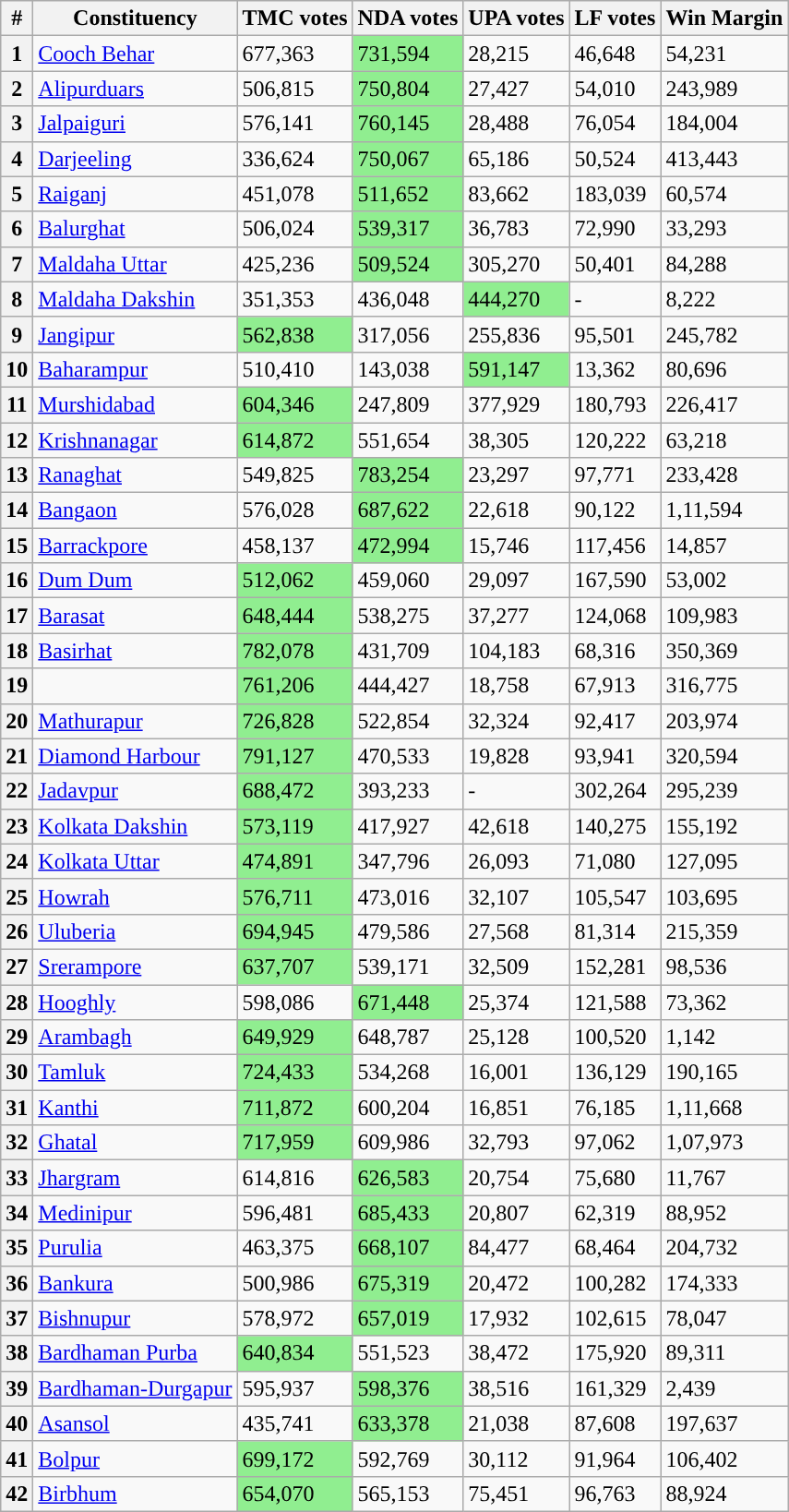<table class="wikitable sortable">
<tr>
<th>#</th>
<th>Constituency</th>
<th style="background:">TMC votes</th>
<th style="background:">NDA votes</th>
<th style="background:">UPA votes</th>
<th style="background:">LF votes</th>
<th>Win Margin</th>
</tr>
<tr>
<th>1</th>
<td><a href='#'>Cooch Behar</a></td>
<td>677,363</td>
<td style="background:lightgreen;">731,594</td>
<td>28,215</td>
<td>46,648</td>
<td>54,231</td>
</tr>
<tr>
<th>2</th>
<td><a href='#'>Alipurduars</a></td>
<td>506,815</td>
<td style="background:lightgreen;">750,804</td>
<td>27,427</td>
<td>54,010</td>
<td>243,989</td>
</tr>
<tr>
<th>3</th>
<td><a href='#'>Jalpaiguri</a></td>
<td>576,141</td>
<td style="background:lightgreen;">760,145</td>
<td>28,488</td>
<td>76,054</td>
<td>184,004</td>
</tr>
<tr>
<th>4</th>
<td><a href='#'>Darjeeling</a></td>
<td>336,624</td>
<td style="background:lightgreen;">750,067</td>
<td>65,186</td>
<td>50,524</td>
<td>413,443</td>
</tr>
<tr>
<th>5</th>
<td><a href='#'>Raiganj</a></td>
<td>451,078</td>
<td style="background:lightgreen;">511,652</td>
<td>83,662</td>
<td>183,039</td>
<td>60,574</td>
</tr>
<tr>
<th>6</th>
<td><a href='#'>Balurghat</a></td>
<td>506,024</td>
<td style="background:lightgreen;">539,317</td>
<td>36,783</td>
<td>72,990</td>
<td>33,293</td>
</tr>
<tr>
<th>7</th>
<td><a href='#'>Maldaha Uttar</a></td>
<td>425,236</td>
<td style="background:lightgreen;">509,524</td>
<td>305,270</td>
<td>50,401</td>
<td>84,288</td>
</tr>
<tr>
<th>8</th>
<td><a href='#'>Maldaha Dakshin</a></td>
<td>351,353</td>
<td>436,048</td>
<td style="background:lightgreen;">444,270</td>
<td>-</td>
<td>8,222</td>
</tr>
<tr>
<th>9</th>
<td><a href='#'>Jangipur</a></td>
<td style="background:lightgreen;">562,838</td>
<td>317,056</td>
<td>255,836</td>
<td>95,501</td>
<td>245,782</td>
</tr>
<tr>
<th>10</th>
<td><a href='#'>Baharampur</a></td>
<td>510,410</td>
<td>143,038</td>
<td style="background:lightgreen;">591,147</td>
<td>13,362</td>
<td>80,696</td>
</tr>
<tr>
<th>11</th>
<td><a href='#'>Murshidabad</a></td>
<td style="background:lightgreen;">604,346</td>
<td>247,809</td>
<td>377,929</td>
<td>180,793</td>
<td>226,417</td>
</tr>
<tr>
<th>12</th>
<td><a href='#'>Krishnanagar</a></td>
<td style="background:lightgreen;">614,872</td>
<td>551,654</td>
<td>38,305</td>
<td>120,222</td>
<td>63,218</td>
</tr>
<tr>
<th>13</th>
<td><a href='#'>Ranaghat</a></td>
<td>549,825</td>
<td style="background:lightgreen;">783,254</td>
<td>23,297</td>
<td>97,771</td>
<td>233,428</td>
</tr>
<tr>
<th>14</th>
<td><a href='#'>Bangaon</a></td>
<td>576,028</td>
<td style="background:lightgreen;">687,622</td>
<td>22,618</td>
<td>90,122</td>
<td>1,11,594</td>
</tr>
<tr>
<th>15</th>
<td><a href='#'>Barrackpore</a></td>
<td>458,137</td>
<td style="background:lightgreen;">472,994</td>
<td>15,746</td>
<td>117,456</td>
<td>14,857</td>
</tr>
<tr>
<th>16</th>
<td><a href='#'>Dum Dum</a></td>
<td style="background:lightgreen;">512,062</td>
<td>459,060</td>
<td>29,097</td>
<td>167,590</td>
<td>53,002</td>
</tr>
<tr>
<th>17</th>
<td><a href='#'>Barasat</a></td>
<td style="background:lightgreen;">648,444</td>
<td>538,275</td>
<td>37,277</td>
<td>124,068</td>
<td>109,983</td>
</tr>
<tr>
<th>18</th>
<td><a href='#'>Basirhat</a></td>
<td style="background:lightgreen;">782,078</td>
<td>431,709</td>
<td>104,183</td>
<td>68,316</td>
<td>350,369</td>
</tr>
<tr>
<th>19</th>
<td></td>
<td style="background:lightgreen;">761,206</td>
<td>444,427</td>
<td>18,758</td>
<td>67,913</td>
<td>316,775</td>
</tr>
<tr>
<th>20</th>
<td><a href='#'>Mathurapur</a></td>
<td style="background:lightgreen;">726,828</td>
<td>522,854</td>
<td>32,324</td>
<td>92,417</td>
<td>203,974</td>
</tr>
<tr>
<th>21</th>
<td><a href='#'>Diamond Harbour</a></td>
<td style="background:lightgreen;">791,127</td>
<td>470,533</td>
<td>19,828</td>
<td>93,941</td>
<td>320,594</td>
</tr>
<tr>
<th>22</th>
<td><a href='#'>Jadavpur</a></td>
<td style="background:lightgreen;">688,472</td>
<td>393,233</td>
<td>-</td>
<td>302,264</td>
<td>295,239</td>
</tr>
<tr>
<th>23</th>
<td><a href='#'>Kolkata Dakshin</a></td>
<td style="background:lightgreen;">573,119</td>
<td>417,927</td>
<td>42,618</td>
<td>140,275</td>
<td>155,192</td>
</tr>
<tr>
<th>24</th>
<td><a href='#'>Kolkata Uttar</a></td>
<td style="background:lightgreen;">474,891</td>
<td>347,796</td>
<td>26,093</td>
<td>71,080</td>
<td>127,095</td>
</tr>
<tr>
<th>25</th>
<td><a href='#'>Howrah</a></td>
<td style="background:lightgreen;">576,711</td>
<td>473,016</td>
<td>32,107</td>
<td>105,547</td>
<td>103,695</td>
</tr>
<tr>
<th>26</th>
<td><a href='#'>Uluberia</a></td>
<td style="background:lightgreen;">694,945</td>
<td>479,586</td>
<td>27,568</td>
<td>81,314</td>
<td>215,359</td>
</tr>
<tr>
<th>27</th>
<td><a href='#'>Srerampore</a></td>
<td style="background:lightgreen;">637,707</td>
<td>539,171</td>
<td>32,509</td>
<td>152,281</td>
<td>98,536</td>
</tr>
<tr>
<th>28</th>
<td><a href='#'>Hooghly</a></td>
<td>598,086</td>
<td style="background:lightgreen;">671,448</td>
<td>25,374</td>
<td>121,588</td>
<td>73,362</td>
</tr>
<tr>
<th>29</th>
<td><a href='#'>Arambagh</a></td>
<td style="background:lightgreen;">649,929</td>
<td>648,787</td>
<td>25,128</td>
<td>100,520</td>
<td>1,142</td>
</tr>
<tr>
<th>30</th>
<td><a href='#'>Tamluk</a></td>
<td style="background:lightgreen;">724,433</td>
<td>534,268</td>
<td>16,001</td>
<td>136,129</td>
<td>190,165</td>
</tr>
<tr>
<th>31</th>
<td><a href='#'>Kanthi</a></td>
<td style="background:lightgreen;">711,872</td>
<td>600,204</td>
<td>16,851</td>
<td>76,185</td>
<td>1,11,668</td>
</tr>
<tr>
<th>32</th>
<td><a href='#'>Ghatal</a></td>
<td style="background:lightgreen;">717,959</td>
<td>609,986</td>
<td>32,793</td>
<td>97,062</td>
<td>1,07,973</td>
</tr>
<tr>
<th>33</th>
<td><a href='#'>Jhargram</a></td>
<td>614,816</td>
<td style="background:lightgreen;">626,583</td>
<td>20,754</td>
<td>75,680</td>
<td>11,767</td>
</tr>
<tr>
<th>34</th>
<td><a href='#'>Medinipur</a></td>
<td>596,481</td>
<td style="background:lightgreen;">685,433</td>
<td>20,807</td>
<td>62,319</td>
<td>88,952</td>
</tr>
<tr>
<th>35</th>
<td><a href='#'>Purulia</a></td>
<td>463,375</td>
<td style="background:lightgreen;">668,107</td>
<td>84,477</td>
<td>68,464</td>
<td>204,732</td>
</tr>
<tr>
<th>36</th>
<td><a href='#'>Bankura</a></td>
<td>500,986</td>
<td style="background:lightgreen;">675,319</td>
<td>20,472</td>
<td>100,282</td>
<td>174,333</td>
</tr>
<tr>
<th>37</th>
<td><a href='#'>Bishnupur</a></td>
<td>578,972</td>
<td style="background:lightgreen;">657,019</td>
<td>17,932</td>
<td>102,615</td>
<td>78,047</td>
</tr>
<tr>
<th>38</th>
<td><a href='#'>Bardhaman Purba</a></td>
<td style="background:lightgreen;">640,834</td>
<td>551,523</td>
<td>38,472</td>
<td>175,920</td>
<td>89,311</td>
</tr>
<tr>
<th>39</th>
<td><a href='#'>Bardhaman-Durgapur</a></td>
<td>595,937</td>
<td style="background:lightgreen;">598,376</td>
<td>38,516</td>
<td>161,329</td>
<td>2,439</td>
</tr>
<tr>
<th>40</th>
<td><a href='#'>Asansol</a></td>
<td>435,741</td>
<td style="background:lightgreen;">633,378</td>
<td>21,038</td>
<td>87,608</td>
<td>197,637</td>
</tr>
<tr>
<th>41</th>
<td><a href='#'>Bolpur</a></td>
<td style="background:lightgreen;">699,172</td>
<td>592,769</td>
<td>30,112</td>
<td>91,964</td>
<td>106,402</td>
</tr>
<tr>
<th>42</th>
<td><a href='#'>Birbhum</a></td>
<td style="background:lightgreen;">654,070</td>
<td>565,153</td>
<td>75,451</td>
<td>96,763</td>
<td>88,924</td>
</tr>
</table>
